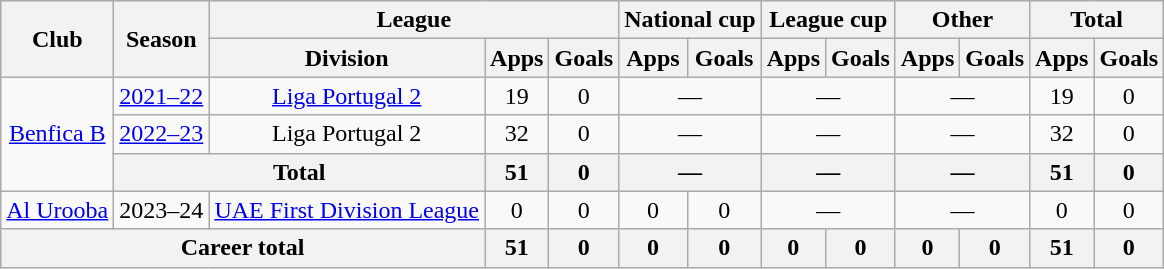<table class="wikitable" style="text-align: center">
<tr>
<th rowspan="2">Club</th>
<th rowspan="2">Season</th>
<th colspan="3">League</th>
<th colspan="2">National cup</th>
<th colspan="2">League cup</th>
<th colspan="2">Other</th>
<th colspan="2">Total</th>
</tr>
<tr>
<th>Division</th>
<th>Apps</th>
<th>Goals</th>
<th>Apps</th>
<th>Goals</th>
<th>Apps</th>
<th>Goals</th>
<th>Apps</th>
<th>Goals</th>
<th>Apps</th>
<th>Goals</th>
</tr>
<tr>
<td rowspan="3"><a href='#'>Benfica B</a></td>
<td><a href='#'>2021–22</a></td>
<td><a href='#'>Liga Portugal 2</a></td>
<td>19</td>
<td>0</td>
<td colspan="2">—</td>
<td colspan="2">—</td>
<td colspan="2">—</td>
<td>19</td>
<td>0</td>
</tr>
<tr>
<td><a href='#'>2022–23</a></td>
<td>Liga Portugal 2</td>
<td>32</td>
<td>0</td>
<td colspan="2">—</td>
<td colspan="2">—</td>
<td colspan="2">—</td>
<td>32</td>
<td>0</td>
</tr>
<tr>
<th colspan="2">Total</th>
<th>51</th>
<th>0</th>
<th colspan="2">—</th>
<th colspan="2">—</th>
<th colspan="2">—</th>
<th>51</th>
<th>0</th>
</tr>
<tr>
<td><a href='#'>Al Urooba</a></td>
<td>2023–24</td>
<td><a href='#'>UAE First Division League</a></td>
<td>0</td>
<td>0</td>
<td>0</td>
<td>0</td>
<td colspan="2">—</td>
<td colspan="2">—</td>
<td>0</td>
<td>0</td>
</tr>
<tr>
<th colspan="3"><strong>Career total</strong></th>
<th>51</th>
<th>0</th>
<th>0</th>
<th>0</th>
<th>0</th>
<th>0</th>
<th>0</th>
<th>0</th>
<th>51</th>
<th>0</th>
</tr>
</table>
